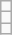<table class="wikitable">
<tr>
<td></td>
</tr>
<tr>
<td></td>
</tr>
<tr>
<td></td>
</tr>
</table>
